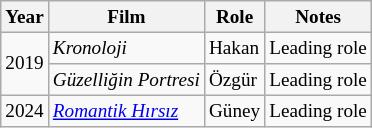<table class="wikitable" style="font-size: 80%;">
<tr>
<th>Year</th>
<th>Film</th>
<th>Role</th>
<th>Notes</th>
</tr>
<tr>
<td rowspan="2">2019</td>
<td><em>Kronoloji</em></td>
<td>Hakan</td>
<td>Leading role</td>
</tr>
<tr>
<td><em>Güzelliğin Portresi</em></td>
<td>Özgür</td>
<td>Leading role</td>
</tr>
<tr>
<td>2024</td>
<td><em><a href='#'>Romantik Hırsız</a></em></td>
<td>Güney</td>
<td>Leading role</td>
</tr>
</table>
